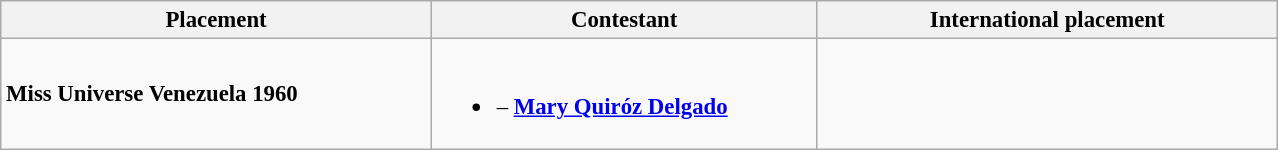<table class="wikitable sortable" style="font-size: 95%;">
<tr>
<th width="280">Placement</th>
<th width="250">Contestant</th>
<th width="300">International placement</th>
</tr>
<tr>
<td><strong>Miss Universe Venezuela 1960</strong></td>
<td><br><ul><li><strong></strong> – <strong><a href='#'>Mary Quiróz Delgado</a></strong></li></ul></td>
<td></td>
</tr>
</table>
